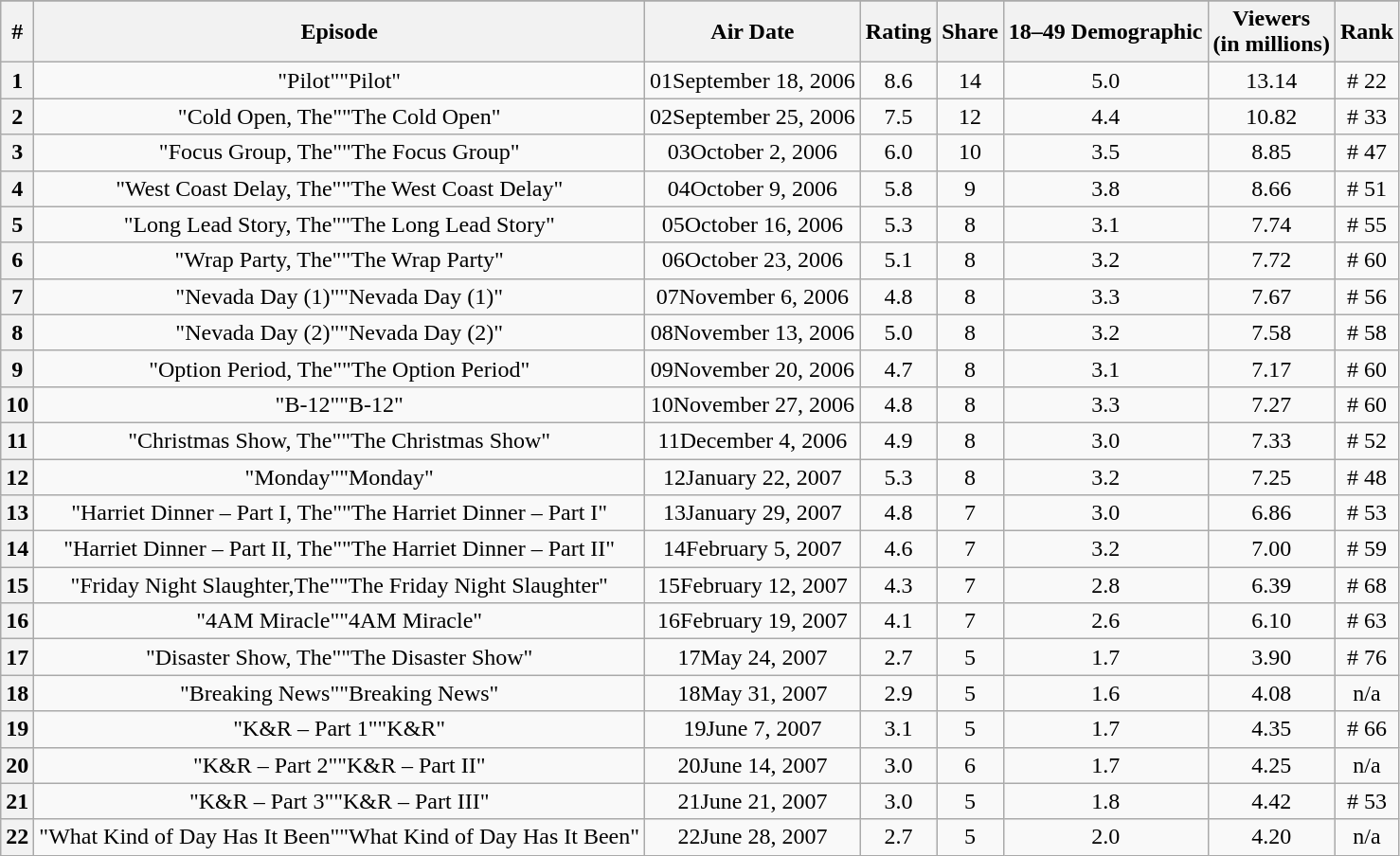<table class="wikitable sortable" style="text-align: center">
<tr>
</tr>
<tr>
<th>#</th>
<th>Episode</th>
<th>Air Date</th>
<th>Rating</th>
<th>Share</th>
<th>18–49 Demographic</th>
<th>Viewers<br>(in millions)</th>
<th>Rank</th>
</tr>
<tr>
<th>1</th>
<td><span>"Pilot"</span>"Pilot"</td>
<td><span>01</span>September 18, 2006</td>
<td>8.6</td>
<td>14</td>
<td>5.0</td>
<td>13.14</td>
<td># 22</td>
</tr>
<tr>
<th>2</th>
<td><span>"Cold Open, The"</span>"The Cold Open"</td>
<td><span>02</span>September 25, 2006</td>
<td>7.5</td>
<td>12</td>
<td>4.4</td>
<td>10.82</td>
<td># 33</td>
</tr>
<tr>
<th>3</th>
<td><span>"Focus Group, The"</span>"The Focus Group"</td>
<td><span>03</span>October 2, 2006</td>
<td>6.0</td>
<td>10</td>
<td>3.5</td>
<td>8.85</td>
<td># 47</td>
</tr>
<tr>
<th>4</th>
<td><span>"West Coast Delay, The"</span>"The West Coast Delay"</td>
<td><span>04</span>October 9, 2006</td>
<td>5.8</td>
<td>9</td>
<td>3.8</td>
<td>8.66</td>
<td># 51</td>
</tr>
<tr>
<th>5</th>
<td><span>"Long Lead Story, The"</span>"The Long Lead Story"</td>
<td><span>05</span>October 16, 2006</td>
<td>5.3</td>
<td>8</td>
<td>3.1</td>
<td>7.74</td>
<td># 55</td>
</tr>
<tr>
<th>6</th>
<td><span>"Wrap Party, The"</span>"The Wrap Party"</td>
<td><span>06</span>October 23, 2006</td>
<td>5.1</td>
<td>8</td>
<td>3.2</td>
<td>7.72</td>
<td># 60</td>
</tr>
<tr>
<th>7</th>
<td><span>"Nevada Day (1)"</span>"Nevada Day (1)"</td>
<td><span>07</span>November 6, 2006</td>
<td>4.8</td>
<td>8</td>
<td>3.3</td>
<td>7.67</td>
<td># 56</td>
</tr>
<tr>
<th>8</th>
<td><span>"Nevada Day (2)"</span>"Nevada Day (2)"</td>
<td><span>08</span>November 13, 2006</td>
<td>5.0</td>
<td>8</td>
<td>3.2</td>
<td>7.58</td>
<td># 58</td>
</tr>
<tr>
<th>9</th>
<td><span>"Option Period, The"</span>"The Option Period"</td>
<td><span>09</span>November 20, 2006</td>
<td>4.7</td>
<td>8</td>
<td>3.1</td>
<td>7.17</td>
<td># 60</td>
</tr>
<tr>
<th>10</th>
<td><span>"B-12"</span>"B-12"</td>
<td><span>10</span>November 27, 2006</td>
<td>4.8</td>
<td>8</td>
<td>3.3</td>
<td>7.27</td>
<td># 60</td>
</tr>
<tr>
<th>11</th>
<td><span>"Christmas Show, The"</span>"The Christmas Show"</td>
<td><span>11</span>December 4, 2006</td>
<td>4.9</td>
<td>8</td>
<td>3.0</td>
<td>7.33</td>
<td># 52</td>
</tr>
<tr>
<th>12</th>
<td><span>"Monday"</span>"Monday"</td>
<td><span>12</span>January 22, 2007</td>
<td>5.3</td>
<td>8</td>
<td>3.2</td>
<td>7.25</td>
<td># 48</td>
</tr>
<tr>
<th>13</th>
<td><span>"Harriet Dinner – Part I, The"</span>"The Harriet Dinner – Part I"</td>
<td><span>13</span>January 29, 2007</td>
<td>4.8</td>
<td>7</td>
<td>3.0</td>
<td>6.86</td>
<td># 53</td>
</tr>
<tr>
<th>14</th>
<td><span>"Harriet Dinner – Part II, The"</span>"The Harriet Dinner – Part II"</td>
<td><span>14</span>February 5, 2007</td>
<td>4.6</td>
<td>7</td>
<td>3.2</td>
<td>7.00</td>
<td># 59</td>
</tr>
<tr>
<th>15</th>
<td><span>"Friday Night Slaughter,The"</span>"The Friday Night Slaughter"</td>
<td><span>15</span>February 12, 2007</td>
<td>4.3</td>
<td>7</td>
<td>2.8</td>
<td>6.39</td>
<td># 68</td>
</tr>
<tr>
<th>16</th>
<td><span>"4AM Miracle"</span>"4AM Miracle"</td>
<td><span>16</span>February 19, 2007</td>
<td>4.1</td>
<td>7</td>
<td>2.6</td>
<td>6.10</td>
<td># 63</td>
</tr>
<tr>
<th>17</th>
<td><span>"Disaster Show, The"</span>"The Disaster Show"</td>
<td><span>17</span>May 24, 2007</td>
<td>2.7</td>
<td>5</td>
<td>1.7</td>
<td>3.90</td>
<td># 76</td>
</tr>
<tr>
<th>18</th>
<td><span>"Breaking News"</span>"Breaking News"</td>
<td><span>18</span>May 31, 2007</td>
<td>2.9</td>
<td>5</td>
<td>1.6</td>
<td>4.08</td>
<td>n/a</td>
</tr>
<tr>
<th>19</th>
<td><span>"K&R – Part 1"</span>"K&R"</td>
<td><span>19</span>June 7, 2007</td>
<td>3.1</td>
<td>5</td>
<td>1.7</td>
<td>4.35</td>
<td># 66</td>
</tr>
<tr>
<th>20</th>
<td><span>"K&R – Part 2"</span>"K&R – Part II"</td>
<td><span>20</span>June 14, 2007</td>
<td>3.0</td>
<td>6</td>
<td>1.7</td>
<td>4.25</td>
<td>n/a</td>
</tr>
<tr>
<th>21</th>
<td><span>"K&R – Part 3"</span>"K&R – Part III"</td>
<td><span>21</span>June 21, 2007</td>
<td>3.0</td>
<td>5</td>
<td>1.8</td>
<td>4.42</td>
<td># 53</td>
</tr>
<tr>
<th>22</th>
<td><span>"What Kind of Day Has It Been"</span>"What Kind of Day Has It Been"</td>
<td><span>22</span>June 28, 2007</td>
<td>2.7</td>
<td>5</td>
<td>2.0</td>
<td>4.20</td>
<td>n/a</td>
</tr>
</table>
